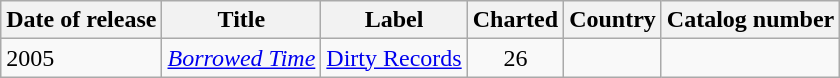<table class="wikitable">
<tr>
<th>Date of release</th>
<th>Title</th>
<th>Label</th>
<th>Charted</th>
<th>Country</th>
<th>Catalog number</th>
</tr>
<tr>
<td>2005</td>
<td><em><a href='#'>Borrowed Time</a></em></td>
<td><a href='#'>Dirty Records</a></td>
<td align="center">26</td>
<td></td>
<td></td>
</tr>
</table>
